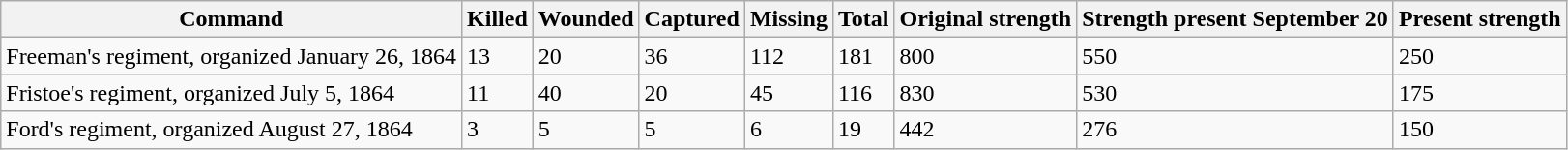<table class="wikitable">
<tr>
<th>Command</th>
<th>Killed</th>
<th>Wounded</th>
<th>Captured</th>
<th>Missing</th>
<th>Total</th>
<th>Original strength</th>
<th>Strength present September 20</th>
<th>Present strength</th>
</tr>
<tr>
<td>Freeman's regiment, organized January 26, 1864</td>
<td>13</td>
<td>20</td>
<td>36</td>
<td>112</td>
<td>181</td>
<td>800</td>
<td>550</td>
<td>250</td>
</tr>
<tr>
<td>Fristoe's regiment, organized July 5, 1864</td>
<td>11</td>
<td>40</td>
<td>20</td>
<td>45</td>
<td>116</td>
<td>830</td>
<td>530</td>
<td>175</td>
</tr>
<tr>
<td>Ford's regiment, organized August 27, 1864</td>
<td>3</td>
<td>5</td>
<td>5</td>
<td>6</td>
<td>19</td>
<td>442</td>
<td>276</td>
<td>150</td>
</tr>
</table>
